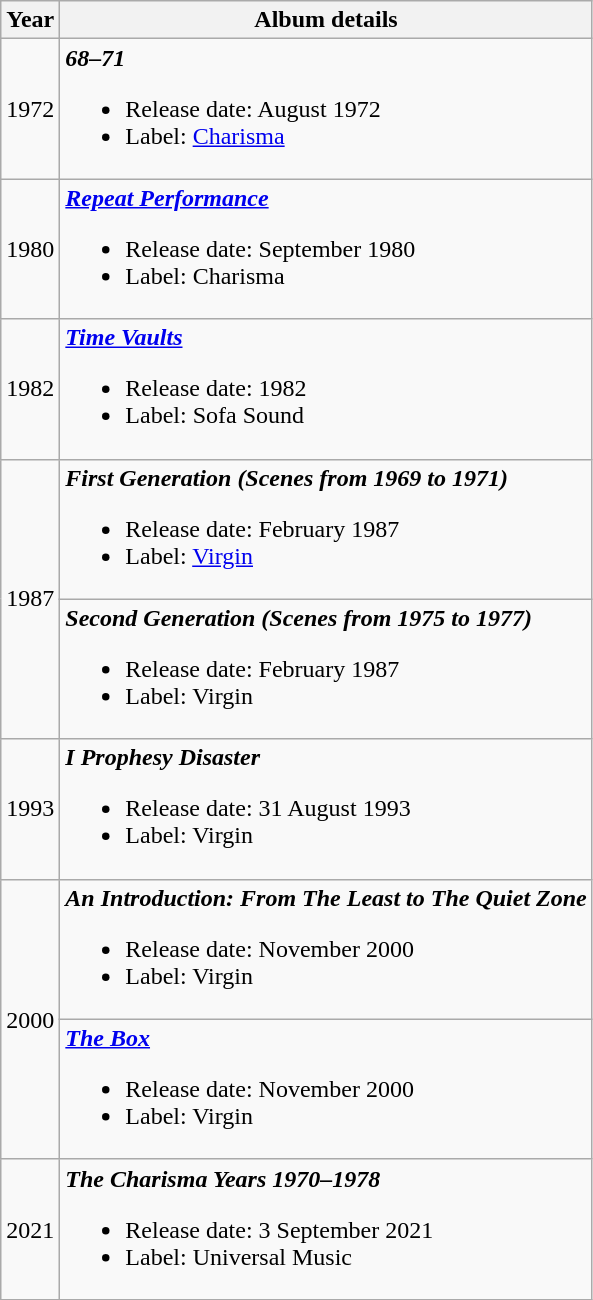<table class="wikitable" style="text-align:center;">
<tr>
<th>Year</th>
<th>Album details</th>
</tr>
<tr>
<td>1972</td>
<td align="left"><strong><em>68–71</em></strong><br><ul><li>Release date: August 1972</li><li>Label: <a href='#'>Charisma</a></li></ul></td>
</tr>
<tr>
<td>1980</td>
<td align="left"><strong><em><a href='#'>Repeat Performance</a></em></strong><br><ul><li>Release date: September 1980</li><li>Label: Charisma</li></ul></td>
</tr>
<tr>
<td>1982</td>
<td align="left"><strong><em><a href='#'>Time Vaults</a></em></strong><br><ul><li>Release date: 1982</li><li>Label: Sofa Sound</li></ul></td>
</tr>
<tr>
<td rowspan=2>1987</td>
<td align="left"><strong><em>First Generation (Scenes from 1969 to 1971)</em></strong><br><ul><li>Release date: February 1987</li><li>Label: <a href='#'>Virgin</a></li></ul></td>
</tr>
<tr>
<td align="left"><strong><em>Second Generation (Scenes from 1975 to 1977)</em></strong><br><ul><li>Release date: February 1987</li><li>Label: Virgin</li></ul></td>
</tr>
<tr>
<td>1993</td>
<td align="left"><strong><em>I Prophesy Disaster</em></strong><br><ul><li>Release date: 31 August 1993</li><li>Label: Virgin</li></ul></td>
</tr>
<tr>
<td rowspan=2>2000</td>
<td align="left"><strong><em>An Introduction: From The Least to The Quiet Zone</em></strong><br><ul><li>Release date: November 2000</li><li>Label: Virgin</li></ul></td>
</tr>
<tr>
<td align="left"><strong><em><a href='#'>The Box</a></em></strong><br><ul><li>Release date: November 2000</li><li>Label: Virgin</li></ul></td>
</tr>
<tr>
<td rowspan=1>2021</td>
<td align="left"><strong><em>The Charisma Years 1970–1978</em></strong><br><ul><li>Release date: 3 September 2021</li><li>Label: Universal Music</li></ul></td>
</tr>
</table>
